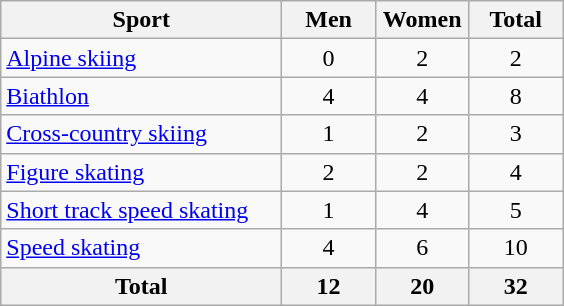<table class="wikitable sortable" style="text-align:center;">
<tr>
<th width=180>Sport</th>
<th width=55>Men</th>
<th width=55>Women</th>
<th width=55>Total</th>
</tr>
<tr>
<td align=left><a href='#'>Alpine skiing</a></td>
<td>0</td>
<td>2</td>
<td>2</td>
</tr>
<tr>
<td align=left><a href='#'>Biathlon</a></td>
<td>4</td>
<td>4</td>
<td>8</td>
</tr>
<tr>
<td align=left><a href='#'>Cross-country skiing</a></td>
<td>1</td>
<td>2</td>
<td>3</td>
</tr>
<tr>
<td align=left><a href='#'>Figure skating</a></td>
<td>2</td>
<td>2</td>
<td>4</td>
</tr>
<tr>
<td align=left><a href='#'>Short track speed skating</a></td>
<td>1</td>
<td>4</td>
<td>5</td>
</tr>
<tr>
<td align=left><a href='#'>Speed skating</a></td>
<td>4</td>
<td>6</td>
<td>10</td>
</tr>
<tr>
<th>Total</th>
<th>12</th>
<th>20</th>
<th>32</th>
</tr>
</table>
